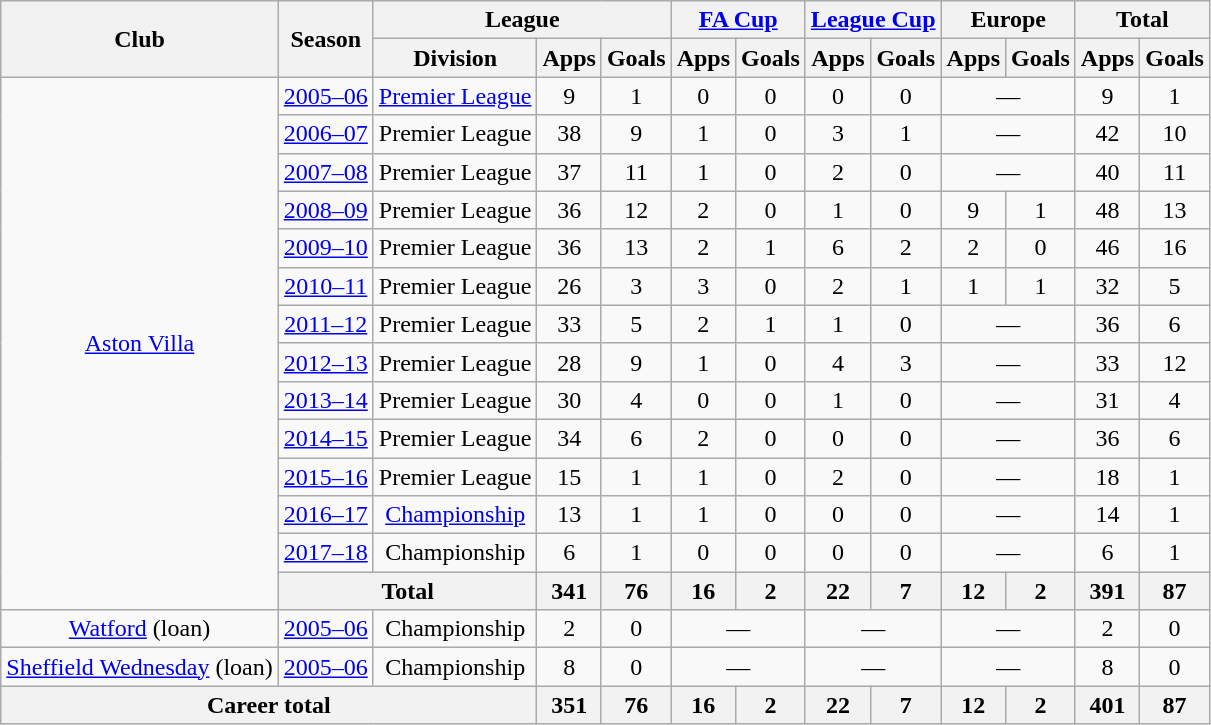<table class=wikitable style=text-align:center>
<tr>
<th rowspan=2>Club</th>
<th rowspan=2>Season</th>
<th colspan=3>League</th>
<th colspan=2><a href='#'>FA Cup</a></th>
<th colspan=2><a href='#'>League Cup</a></th>
<th colspan=2>Europe</th>
<th colspan=2>Total</th>
</tr>
<tr>
<th>Division</th>
<th>Apps</th>
<th>Goals</th>
<th>Apps</th>
<th>Goals</th>
<th>Apps</th>
<th>Goals</th>
<th>Apps</th>
<th>Goals</th>
<th>Apps</th>
<th>Goals</th>
</tr>
<tr>
<td rowspan=14><a href='#'>Aston Villa</a></td>
<td><a href='#'>2005–06</a></td>
<td><a href='#'>Premier League</a></td>
<td>9</td>
<td>1</td>
<td>0</td>
<td>0</td>
<td>0</td>
<td>0</td>
<td colspan=2>—</td>
<td>9</td>
<td>1</td>
</tr>
<tr>
<td><a href='#'>2006–07</a></td>
<td>Premier League</td>
<td>38</td>
<td>9</td>
<td>1</td>
<td>0</td>
<td>3</td>
<td>1</td>
<td colspan=2>—</td>
<td>42</td>
<td>10</td>
</tr>
<tr>
<td><a href='#'>2007–08</a></td>
<td>Premier League</td>
<td>37</td>
<td>11</td>
<td>1</td>
<td>0</td>
<td>2</td>
<td>0</td>
<td colspan=2>—</td>
<td>40</td>
<td>11</td>
</tr>
<tr>
<td><a href='#'>2008–09</a></td>
<td>Premier League</td>
<td>36</td>
<td>12</td>
<td>2</td>
<td>0</td>
<td>1</td>
<td>0</td>
<td>9</td>
<td>1</td>
<td>48</td>
<td>13</td>
</tr>
<tr>
<td><a href='#'>2009–10</a></td>
<td>Premier League</td>
<td>36</td>
<td>13</td>
<td>2</td>
<td>1</td>
<td>6</td>
<td>2</td>
<td>2</td>
<td>0</td>
<td>46</td>
<td>16</td>
</tr>
<tr>
<td><a href='#'>2010–11</a></td>
<td>Premier League</td>
<td>26</td>
<td>3</td>
<td>3</td>
<td>0</td>
<td>2</td>
<td>1</td>
<td>1</td>
<td>1</td>
<td>32</td>
<td>5</td>
</tr>
<tr>
<td><a href='#'>2011–12</a></td>
<td>Premier League</td>
<td>33</td>
<td>5</td>
<td>2</td>
<td>1</td>
<td>1</td>
<td>0</td>
<td colspan=2>—</td>
<td>36</td>
<td>6</td>
</tr>
<tr>
<td><a href='#'>2012–13</a></td>
<td>Premier League</td>
<td>28</td>
<td>9</td>
<td>1</td>
<td>0</td>
<td>4</td>
<td>3</td>
<td colspan=2>—</td>
<td>33</td>
<td>12</td>
</tr>
<tr>
<td><a href='#'>2013–14</a></td>
<td>Premier League</td>
<td>30</td>
<td>4</td>
<td>0</td>
<td>0</td>
<td>1</td>
<td>0</td>
<td colspan=2>—</td>
<td>31</td>
<td>4</td>
</tr>
<tr>
<td><a href='#'>2014–15</a></td>
<td>Premier League</td>
<td>34</td>
<td>6</td>
<td>2</td>
<td>0</td>
<td>0</td>
<td>0</td>
<td colspan=2>—</td>
<td>36</td>
<td>6</td>
</tr>
<tr>
<td><a href='#'>2015–16</a></td>
<td>Premier League</td>
<td>15</td>
<td>1</td>
<td>1</td>
<td>0</td>
<td>2</td>
<td>0</td>
<td colspan=2>—</td>
<td>18</td>
<td>1</td>
</tr>
<tr>
<td><a href='#'>2016–17</a></td>
<td><a href='#'>Championship</a></td>
<td>13</td>
<td>1</td>
<td>1</td>
<td>0</td>
<td>0</td>
<td>0</td>
<td colspan=2>—</td>
<td>14</td>
<td>1</td>
</tr>
<tr>
<td><a href='#'>2017–18</a></td>
<td>Championship</td>
<td>6</td>
<td>1</td>
<td>0</td>
<td>0</td>
<td>0</td>
<td>0</td>
<td colspan=2>—</td>
<td>6</td>
<td>1</td>
</tr>
<tr>
<th colspan=2>Total</th>
<th>341</th>
<th>76</th>
<th>16</th>
<th>2</th>
<th>22</th>
<th>7</th>
<th>12</th>
<th>2</th>
<th>391</th>
<th>87</th>
</tr>
<tr>
<td><a href='#'>Watford</a> (loan)</td>
<td><a href='#'>2005–06</a></td>
<td>Championship</td>
<td>2</td>
<td>0</td>
<td colspan=2>—</td>
<td colspan=2>—</td>
<td colspan=2>—</td>
<td>2</td>
<td>0</td>
</tr>
<tr>
<td><a href='#'>Sheffield Wednesday</a> (loan)</td>
<td><a href='#'>2005–06</a></td>
<td>Championship</td>
<td>8</td>
<td>0</td>
<td colspan=2>—</td>
<td colspan=2>—</td>
<td colspan=2>—</td>
<td>8</td>
<td>0</td>
</tr>
<tr>
<th colspan=3>Career total</th>
<th>351</th>
<th>76</th>
<th>16</th>
<th>2</th>
<th>22</th>
<th>7</th>
<th>12</th>
<th>2</th>
<th>401</th>
<th>87</th>
</tr>
</table>
